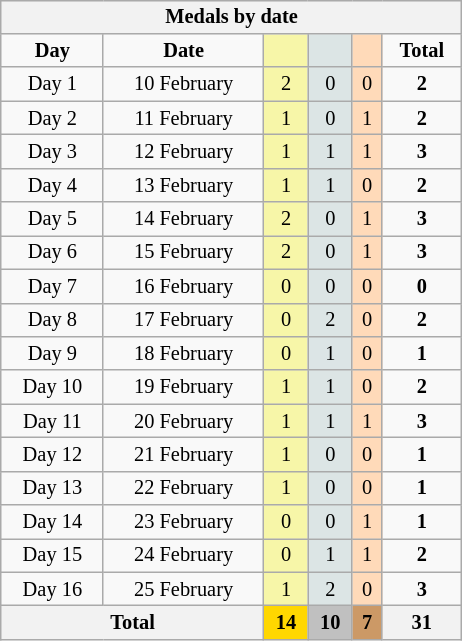<table class=wikitable style="font-size:85%;float:right;clear:right;text-align:center;min-width:308px;">
<tr style="background=#EFEFEF;">
<th colspan=6>Medals by date</th>
</tr>
<tr>
<td><strong>Day</strong></td>
<td><strong>Date</strong></td>
<td bgcolor=#f7f6a8></td>
<td bgcolor=#dce5e5></td>
<td bgcolor=#ffdab9></td>
<td><strong>Total</strong></td>
</tr>
<tr>
<td>Day 1</td>
<td>10 February</td>
<td bgcolor=F7F6A8>2</td>
<td bgcolor=DCE5E5>0</td>
<td bgcolor=FFDAB9>0</td>
<td><strong>2</strong></td>
</tr>
<tr>
<td>Day 2</td>
<td>11 February</td>
<td bgcolor=F7F6A8>1</td>
<td bgcolor=DCE5E5>0</td>
<td bgcolor=FFDAB9>1</td>
<td><strong>2</strong></td>
</tr>
<tr>
<td>Day 3</td>
<td>12 February</td>
<td bgcolor=F7F6A8>1</td>
<td bgcolor=DCE5E5>1</td>
<td bgcolor=FFDAB9>1</td>
<td><strong>3</strong></td>
</tr>
<tr>
<td>Day 4</td>
<td>13 February</td>
<td bgcolor=F7F6A8>1</td>
<td bgcolor=DCE5E5>1</td>
<td bgcolor=FFDAB9>0</td>
<td><strong>2</strong></td>
</tr>
<tr>
<td>Day 5</td>
<td>14 February</td>
<td bgcolor=F7F6A8>2</td>
<td bgcolor=DCE5E5>0</td>
<td bgcolor=FFDAB9>1</td>
<td><strong>3</strong></td>
</tr>
<tr>
<td>Day 6</td>
<td>15 February</td>
<td bgcolor=F7F6A8>2</td>
<td bgcolor=DCE5E5>0</td>
<td bgcolor=FFDAB9>1</td>
<td><strong>3</strong></td>
</tr>
<tr>
<td>Day 7</td>
<td>16 February</td>
<td bgcolor=F7F6A8>0</td>
<td bgcolor=DCE5E5>0</td>
<td bgcolor=FFDAB9>0</td>
<td><strong>0</strong></td>
</tr>
<tr>
<td>Day 8</td>
<td>17 February</td>
<td bgcolor=F7F6A8>0</td>
<td bgcolor=DCE5E5>2</td>
<td bgcolor=FFDAB9>0</td>
<td><strong>2</strong></td>
</tr>
<tr>
<td>Day 9</td>
<td>18 February</td>
<td bgcolor=F7F6A8>0</td>
<td bgcolor=DCE5E6>1</td>
<td bgcolor=FFDAB9>0</td>
<td><strong>1</strong></td>
</tr>
<tr>
<td>Day 10</td>
<td>19 February</td>
<td bgcolor=F7F6A8>1</td>
<td bgcolor=DCE5E5>1</td>
<td bgcolor=FFDAB9>0</td>
<td><strong>2</strong></td>
</tr>
<tr>
<td>Day 11</td>
<td>20 February</td>
<td bgcolor=F7F6A8>1</td>
<td bgcolor=DCE5E5>1</td>
<td bgcolor=FFDAB9>1</td>
<td><strong>3</strong></td>
</tr>
<tr>
<td>Day 12</td>
<td>21 February</td>
<td bgcolor=F7F6A8>1</td>
<td bgcolor=DCE5E5>0</td>
<td bgcolor=FFDAB9>0</td>
<td><strong>1</strong></td>
</tr>
<tr>
<td>Day 13</td>
<td>22 February</td>
<td bgcolor=F7F6A8>1</td>
<td bgcolor=DCE5E5>0</td>
<td bgcolor=FFDAB9>0</td>
<td><strong>1</strong></td>
</tr>
<tr>
<td>Day 14</td>
<td>23 February</td>
<td bgcolor=F7F6A8>0</td>
<td bgcolor=DCE5E5>0</td>
<td bgcolor=FFDAB9>1</td>
<td><strong>1</strong></td>
</tr>
<tr>
<td>Day 15</td>
<td>24 February</td>
<td bgcolor=F7F6A8>0</td>
<td bgcolor=DCE5E5>1</td>
<td bgcolor=FFDAB9>1</td>
<td><strong>2</strong></td>
</tr>
<tr>
<td>Day 16</td>
<td>25 February</td>
<td bgcolor=F7F6A8>1</td>
<td bgcolor=DCE5E5>2</td>
<td bgcolor=FFDAB9>0</td>
<td><strong>3</strong></td>
</tr>
<tr>
<th colspan="2">Total</th>
<th style="background:gold">14</th>
<th style="background:silver">10</th>
<th style="background:#c96">7</th>
<th>31</th>
</tr>
</table>
